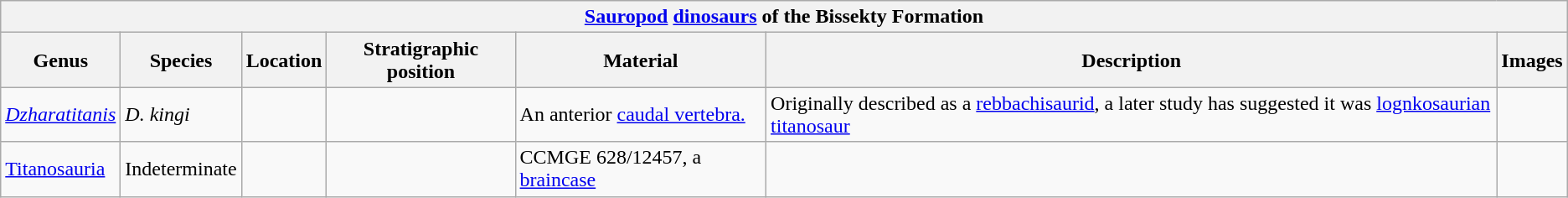<table class="wikitable" align="center">
<tr>
<th colspan="7" align="center"><strong><a href='#'>Sauropod</a> <a href='#'>dinosaurs</a> of the Bissekty Formation</strong></th>
</tr>
<tr>
<th>Genus</th>
<th>Species</th>
<th>Location</th>
<th>Stratigraphic position</th>
<th>Material</th>
<th>Description</th>
<th>Images</th>
</tr>
<tr>
<td><em><a href='#'>Dzharatitanis</a></em></td>
<td><em>D. kingi</em></td>
<td></td>
<td></td>
<td>An anterior <a href='#'>caudal vertebra.</a></td>
<td>Originally described as a <a href='#'>rebbachisaurid</a>, a later study has suggested it was <a href='#'>lognkosaurian</a> <a href='#'>titanosaur</a></td>
<td></td>
</tr>
<tr>
<td><a href='#'>Titanosauria</a></td>
<td>Indeterminate</td>
<td></td>
<td></td>
<td>CCMGE 628/12457, a <a href='#'>braincase</a></td>
<td></td>
<td></td>
</tr>
</table>
